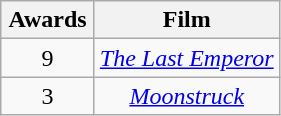<table class="wikitable sortable" style="text-align: center;">
<tr>
<th scope="col" width="55">Awards</th>
<th scope="col" align="center">Film</th>
</tr>
<tr>
<td style="text-align:center">9</td>
<td><em><a href='#'>The Last Emperor</a></em></td>
</tr>
<tr>
<td style="text-align:center">3</td>
<td><em><a href='#'>Moonstruck</a></em></td>
</tr>
</table>
